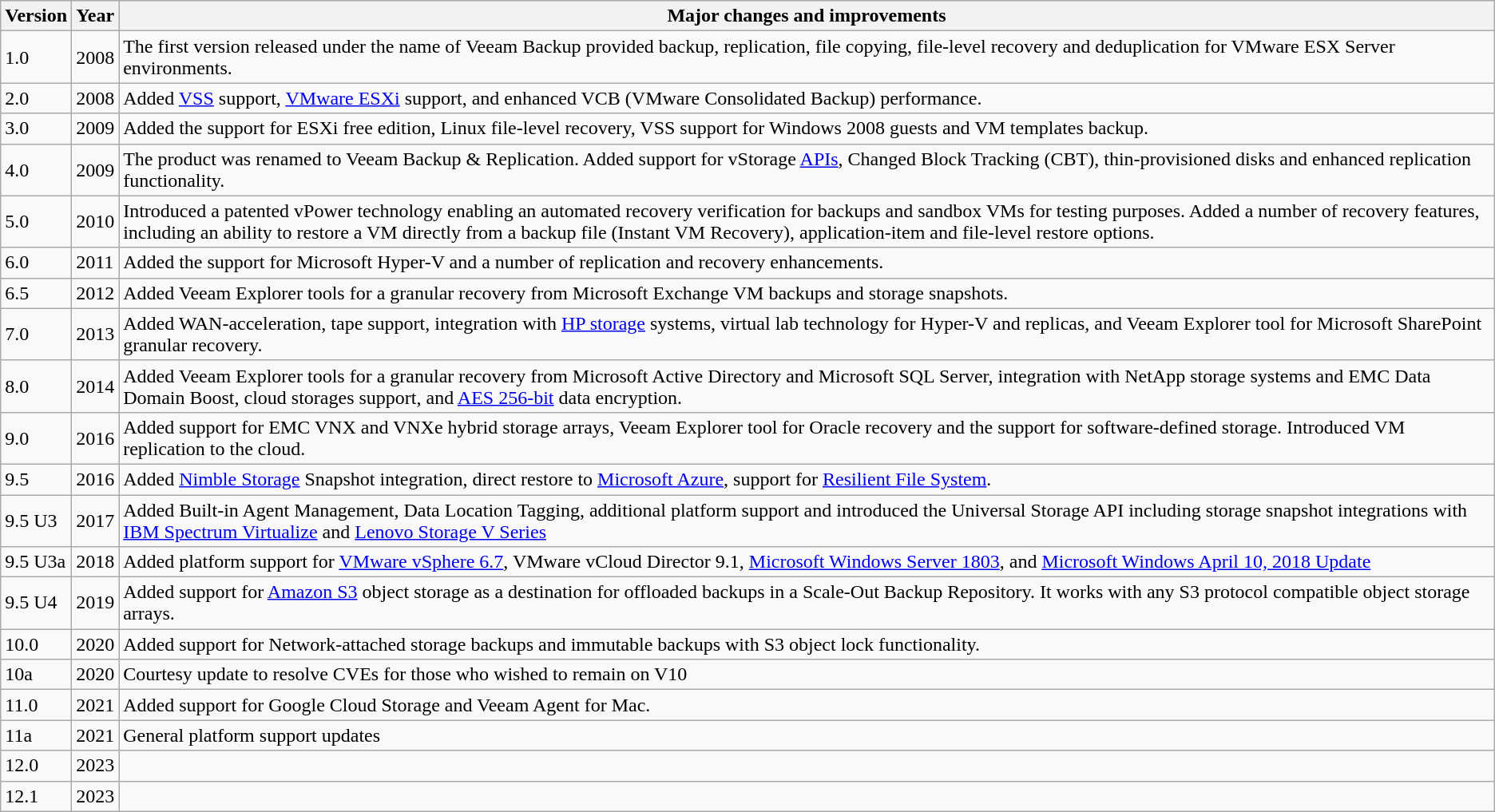<table class="wikitable sortable">
<tr>
<th>Version</th>
<th>Year</th>
<th>Major changes and improvements</th>
</tr>
<tr>
<td>1.0</td>
<td>2008</td>
<td>The first version released under the name of Veeam Backup provided backup, replication, file copying, file-level recovery and deduplication for VMware ESX Server environments.</td>
</tr>
<tr>
<td>2.0</td>
<td>2008</td>
<td>Added <a href='#'>VSS</a> support, <a href='#'>VMware ESXi</a> support, and enhanced VCB (VMware Consolidated Backup) performance.</td>
</tr>
<tr>
<td>3.0</td>
<td>2009</td>
<td>Added the support for ESXi free edition, Linux file-level recovery, VSS support for Windows 2008 guests and VM templates backup.</td>
</tr>
<tr>
<td>4.0</td>
<td>2009</td>
<td>The product was renamed to Veeam Backup & Replication. Added support for vStorage <a href='#'>APIs</a>, Changed Block Tracking (CBT), thin-provisioned disks and enhanced replication functionality.</td>
</tr>
<tr>
<td>5.0</td>
<td>2010</td>
<td>Introduced a patented vPower technology enabling an automated recovery verification for backups and sandbox VMs for testing purposes. Added a number of recovery features, including an ability to restore a VM directly from a backup file (Instant VM Recovery), application-item and file-level restore options.</td>
</tr>
<tr>
<td>6.0</td>
<td>2011</td>
<td>Added the support for Microsoft Hyper-V and a number of replication and recovery enhancements.</td>
</tr>
<tr>
<td>6.5</td>
<td>2012</td>
<td>Added Veeam Explorer tools for a granular recovery from Microsoft Exchange VM backups and storage snapshots.</td>
</tr>
<tr>
<td>7.0</td>
<td>2013</td>
<td>Added WAN-acceleration, tape support, integration with <a href='#'>HP storage</a> systems, virtual lab technology for Hyper-V and replicas, and Veeam Explorer tool for Microsoft SharePoint granular recovery.</td>
</tr>
<tr>
<td>8.0</td>
<td>2014</td>
<td>Added Veeam Explorer tools for a granular recovery from Microsoft Active Directory and Microsoft SQL Server, integration with NetApp storage systems and EMC Data Domain Boost, cloud storages support, and <a href='#'>AES 256-bit</a> data encryption.</td>
</tr>
<tr>
<td>9.0</td>
<td>2016</td>
<td>Added support for EMC VNX and VNXe hybrid storage arrays, Veeam Explorer tool for Oracle recovery and the support for software-defined storage. Introduced VM replication to the cloud.</td>
</tr>
<tr>
<td>9.5</td>
<td>2016</td>
<td>Added <a href='#'>Nimble Storage</a> Snapshot integration, direct restore to <a href='#'>Microsoft Azure</a>, support for <a href='#'>Resilient File System</a>.</td>
</tr>
<tr>
<td>9.5 U3</td>
<td>2017</td>
<td>Added Built-in Agent Management, Data Location Tagging, additional platform support and introduced the Universal Storage API including storage snapshot integrations with <a href='#'>IBM Spectrum Virtualize</a> and <a href='#'>Lenovo Storage V Series</a></td>
</tr>
<tr>
<td>9.5 U3a</td>
<td>2018</td>
<td>Added platform support for <a href='#'>VMware vSphere 6.7</a>, VMware vCloud Director 9.1, <a href='#'>Microsoft Windows Server 1803</a>, and <a href='#'>Microsoft Windows April 10, 2018 Update</a></td>
</tr>
<tr>
<td>9.5 U4</td>
<td>2019</td>
<td>Added support for <a href='#'>Amazon S3</a> object storage as a destination for offloaded backups in a Scale-Out Backup Repository. It works with any S3 protocol compatible object storage arrays.</td>
</tr>
<tr>
<td>10.0</td>
<td>2020</td>
<td>Added support for Network-attached storage backups and immutable backups with S3 object lock functionality.</td>
</tr>
<tr>
<td>10a</td>
<td>2020</td>
<td>Courtesy update to resolve CVEs for those who wished to remain on V10</td>
</tr>
<tr>
<td>11.0</td>
<td>2021</td>
<td>Added support for Google Cloud Storage and Veeam Agent for Mac.</td>
</tr>
<tr>
<td>11a</td>
<td>2021</td>
<td>General platform support updates</td>
</tr>
<tr>
<td>12.0</td>
<td>2023</td>
<td></td>
</tr>
<tr>
<td>12.1</td>
<td>2023</td>
<td></td>
</tr>
</table>
